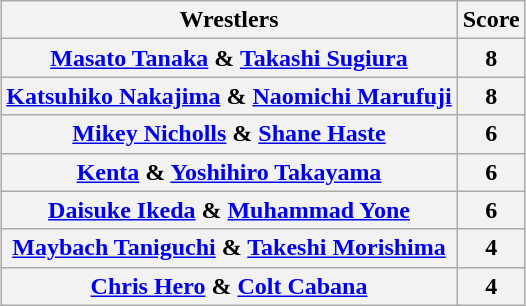<table class="wikitable" style="margin: 1em auto 1em auto">
<tr>
<th>Wrestlers</th>
<th>Score</th>
</tr>
<tr>
<th><a href='#'>Masato Tanaka</a> & <a href='#'>Takashi Sugiura</a></th>
<th>8</th>
</tr>
<tr>
<th><a href='#'>Katsuhiko Nakajima</a> & <a href='#'>Naomichi Marufuji</a></th>
<th>8</th>
</tr>
<tr>
<th><a href='#'>Mikey Nicholls</a> & <a href='#'>Shane Haste</a></th>
<th>6</th>
</tr>
<tr>
<th><a href='#'>Kenta</a> & <a href='#'>Yoshihiro Takayama</a></th>
<th>6</th>
</tr>
<tr>
<th><a href='#'>Daisuke Ikeda</a> & <a href='#'>Muhammad Yone</a></th>
<th>6</th>
</tr>
<tr>
<th><a href='#'>Maybach Taniguchi</a> & <a href='#'>Takeshi Morishima</a> </th>
<th>4</th>
</tr>
<tr>
<th><a href='#'>Chris Hero</a> & <a href='#'>Colt Cabana</a></th>
<th>4</th>
</tr>
</table>
